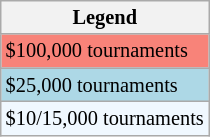<table class="wikitable" style="font-size:85%;">
<tr>
<th>Legend</th>
</tr>
<tr style="background:#f88379;">
<td>$100,000 tournaments</td>
</tr>
<tr style="background:lightblue;">
<td>$25,000 tournaments</td>
</tr>
<tr style="background:#f0f8ff;">
<td>$10/15,000 tournaments</td>
</tr>
</table>
